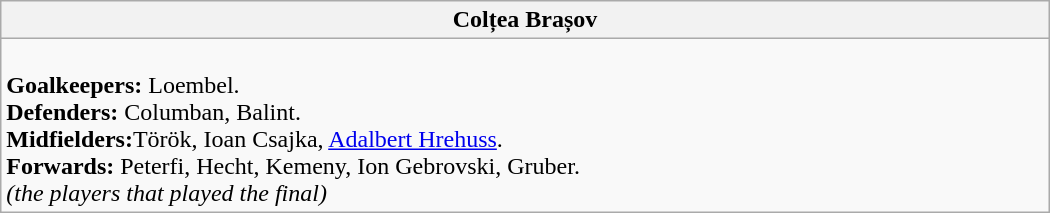<table class="wikitable" style="width:700px">
<tr>
<th>Colțea Brașov</th>
</tr>
<tr>
<td><br><strong>Goalkeepers:</strong> Loembel.<br>
<strong>Defenders:</strong> Columban, Balint.<br>
<strong>Midfielders:</strong>Török, Ioan Csajka, <a href='#'>Adalbert Hrehuss</a>.<br>
<strong>Forwards:</strong> Peterfi, Hecht, Kemeny, Ion Gebrovski, Gruber.<br>
<em>(the players that played the final)</em></td>
</tr>
</table>
